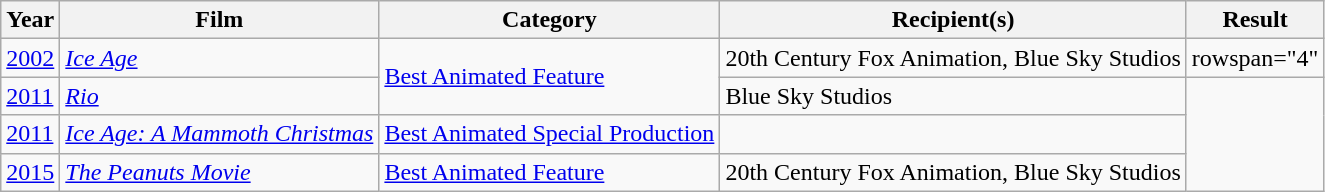<table class="wikitable sortable">
<tr>
<th>Year</th>
<th>Film</th>
<th>Category</th>
<th>Recipient(s)</th>
<th>Result</th>
</tr>
<tr>
<td><a href='#'>2002</a></td>
<td><em><a href='#'>Ice Age</a></em></td>
<td rowspan="2"><a href='#'>Best Animated Feature</a></td>
<td>20th Century Fox Animation, Blue Sky Studios</td>
<td>rowspan="4" </td>
</tr>
<tr>
<td><a href='#'>2011</a></td>
<td><em><a href='#'>Rio</a></em></td>
<td>Blue Sky Studios</td>
</tr>
<tr>
<td><a href='#'>2011</a></td>
<td><em><a href='#'>Ice Age: A Mammoth Christmas</a></em></td>
<td><a href='#'>Best Animated Special Production</a></td>
<td></td>
</tr>
<tr>
<td><a href='#'>2015</a></td>
<td><em><a href='#'>The Peanuts Movie</a></em></td>
<td><a href='#'>Best Animated Feature</a></td>
<td>20th Century Fox Animation, Blue Sky Studios</td>
</tr>
</table>
